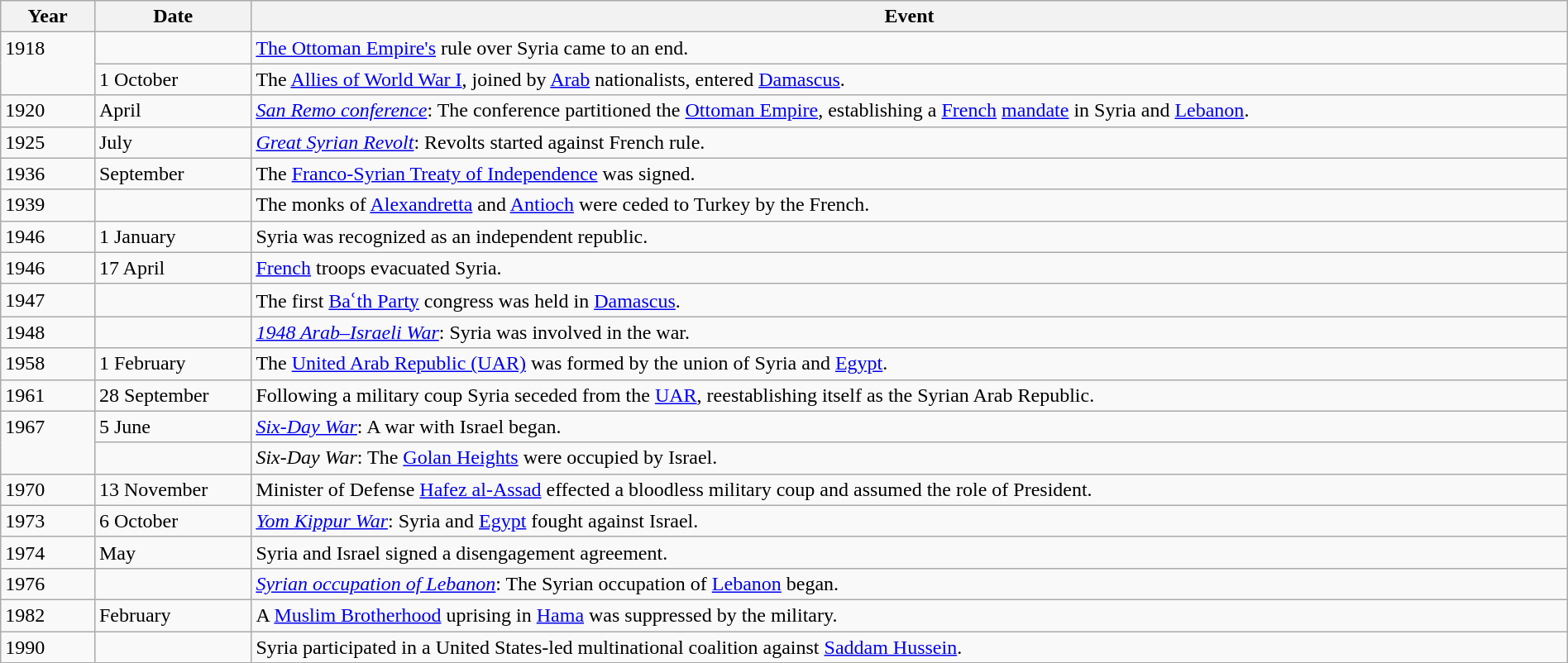<table class="wikitable" width="100%">
<tr>
<th style="width:6%">Year</th>
<th style="width:10%">Date</th>
<th>Event</th>
</tr>
<tr>
<td rowspan="2" valign="top">1918</td>
<td></td>
<td><a href='#'>The Ottoman Empire's</a> rule over Syria came to an end.</td>
</tr>
<tr>
<td>1 October</td>
<td>The <a href='#'>Allies of World War I</a>, joined by <a href='#'>Arab</a> nationalists, entered <a href='#'>Damascus</a>.</td>
</tr>
<tr>
<td>1920</td>
<td>April</td>
<td><em><a href='#'>San Remo conference</a></em>: The conference partitioned the <a href='#'>Ottoman Empire</a>, establishing a <a href='#'>French</a> <a href='#'>mandate</a> in Syria and <a href='#'>Lebanon</a>.</td>
</tr>
<tr>
<td>1925</td>
<td>July</td>
<td><em><a href='#'>Great Syrian Revolt</a></em>: Revolts started against French rule.</td>
</tr>
<tr>
<td>1936</td>
<td>September</td>
<td>The <a href='#'>Franco-Syrian Treaty of Independence</a> was signed.</td>
</tr>
<tr>
<td>1939</td>
<td></td>
<td>The monks of <a href='#'>Alexandretta</a> and <a href='#'>Antioch</a> were ceded to Turkey by the French.</td>
</tr>
<tr>
<td>1946</td>
<td>1 January</td>
<td>Syria was recognized as an independent republic.</td>
</tr>
<tr>
<td>1946</td>
<td>17 April</td>
<td><a href='#'>French</a> troops evacuated Syria.</td>
</tr>
<tr>
<td>1947</td>
<td></td>
<td>The first <a href='#'>Baʿth Party</a> congress was held in <a href='#'>Damascus</a>.</td>
</tr>
<tr>
<td>1948</td>
<td></td>
<td><em><a href='#'>1948 Arab–Israeli War</a></em>: Syria was involved in the war.</td>
</tr>
<tr>
<td>1958</td>
<td>1 February</td>
<td>The <a href='#'>United Arab Republic (UAR)</a> was formed by the union of Syria and <a href='#'>Egypt</a>.</td>
</tr>
<tr>
<td>1961</td>
<td>28 September</td>
<td>Following a military coup Syria seceded from the <a href='#'>UAR</a>, reestablishing itself as the Syrian Arab Republic.</td>
</tr>
<tr>
<td rowspan="2" valign="top">1967</td>
<td>5 June</td>
<td><em><a href='#'>Six-Day War</a></em>: A war with Israel began.</td>
</tr>
<tr>
<td></td>
<td><em>Six-Day War</em>: The <a href='#'>Golan Heights</a> were occupied by Israel.</td>
</tr>
<tr>
<td>1970</td>
<td>13 November</td>
<td>Minister of Defense <a href='#'>Hafez al-Assad</a> effected a bloodless military coup and assumed the role of President.</td>
</tr>
<tr>
<td>1973</td>
<td>6 October</td>
<td><em><a href='#'>Yom Kippur War</a></em>: Syria and <a href='#'>Egypt</a> fought against Israel.</td>
</tr>
<tr>
<td>1974</td>
<td>May</td>
<td>Syria and Israel signed a disengagement agreement.</td>
</tr>
<tr>
<td>1976</td>
<td></td>
<td><em><a href='#'>Syrian occupation of Lebanon</a></em>: The Syrian occupation of <a href='#'>Lebanon</a> began.</td>
</tr>
<tr>
<td>1982</td>
<td>February</td>
<td>A <a href='#'>Muslim Brotherhood</a> uprising in <a href='#'>Hama</a> was suppressed by the military.</td>
</tr>
<tr>
<td>1990</td>
<td></td>
<td>Syria participated in a United States-led multinational coalition against <a href='#'>Saddam Hussein</a>.</td>
</tr>
</table>
